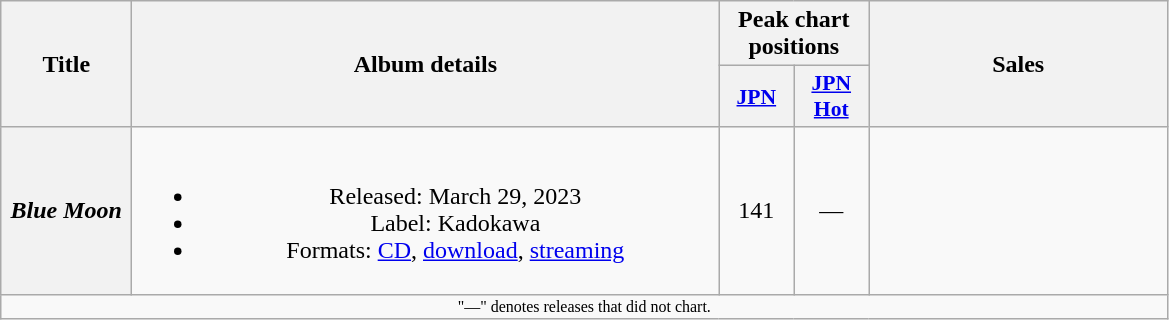<table class="wikitable plainrowheaders" style="text-align:center;">
<tr>
<th scope="col" rowspan="2" style="width:5em;">Title</th>
<th scope="col" rowspan="2" style="width:24em;">Album details</th>
<th scope="col" colspan="2">Peak chart positions</th>
<th scope="col" rowspan="2" style="width:12em;">Sales</th>
</tr>
<tr>
<th scope="col" style="width:3em;font-size:90%;"><a href='#'>JPN</a><br></th>
<th scope="col" style="width:3em;font-size:90%;"><a href='#'>JPN<br>Hot</a><br></th>
</tr>
<tr>
<th scope="row"><em>Blue Moon</em></th>
<td><br><ul><li>Released: March 29, 2023</li><li>Label: Kadokawa</li><li>Formats: <a href='#'>CD</a>, <a href='#'>download</a>, <a href='#'>streaming</a></li></ul></td>
<td>141</td>
<td>—</td>
<td></td>
</tr>
<tr>
<td align="center" colspan="13" style="font-size: 8pt">"—" denotes releases that did not chart.</td>
</tr>
</table>
